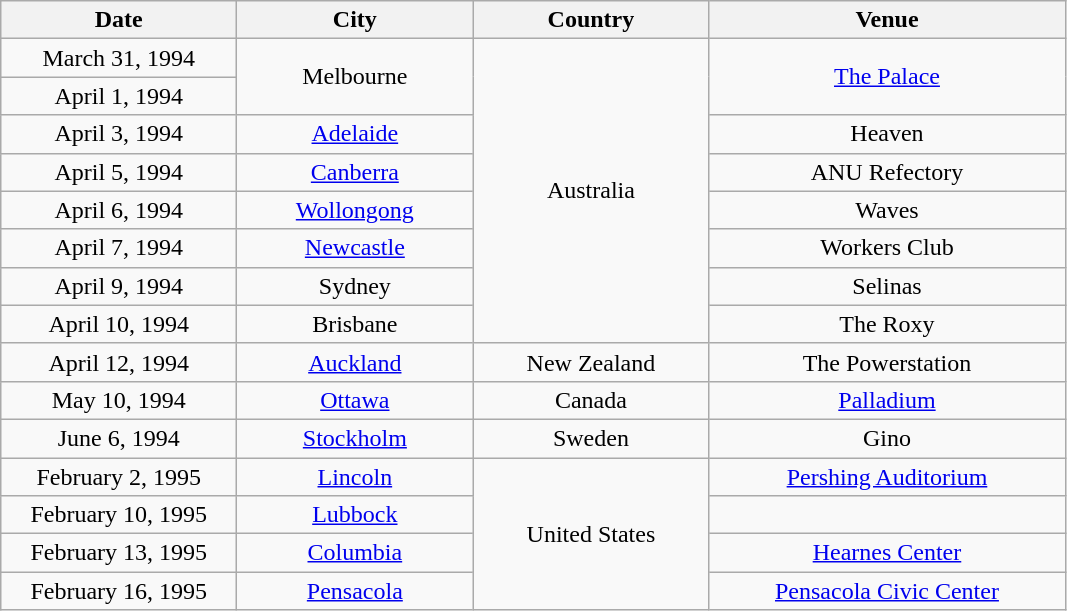<table class="wikitable" style="text-align:center;">
<tr>
<th width="150">Date</th>
<th width="150">City</th>
<th width="150">Country</th>
<th width="230">Venue</th>
</tr>
<tr>
<td>March 31, 1994</td>
<td rowspan="2">Melbourne</td>
<td rowspan="8">Australia</td>
<td rowspan="2"><a href='#'>The Palace</a></td>
</tr>
<tr>
<td>April 1, 1994</td>
</tr>
<tr>
<td>April 3, 1994</td>
<td><a href='#'>Adelaide</a></td>
<td>Heaven</td>
</tr>
<tr>
<td>April 5, 1994</td>
<td><a href='#'>Canberra</a></td>
<td>ANU Refectory</td>
</tr>
<tr>
<td>April 6, 1994</td>
<td><a href='#'>Wollongong</a></td>
<td>Waves</td>
</tr>
<tr>
<td>April 7, 1994</td>
<td><a href='#'>Newcastle</a></td>
<td>Workers Club</td>
</tr>
<tr>
<td>April 9, 1994</td>
<td>Sydney</td>
<td>Selinas</td>
</tr>
<tr>
<td>April 10, 1994</td>
<td>Brisbane</td>
<td>The Roxy</td>
</tr>
<tr>
<td>April 12, 1994</td>
<td><a href='#'>Auckland</a></td>
<td>New Zealand</td>
<td>The Powerstation</td>
</tr>
<tr>
<td>May 10, 1994</td>
<td><a href='#'>Ottawa</a></td>
<td>Canada</td>
<td><a href='#'>Palladium</a></td>
</tr>
<tr>
<td>June 6, 1994</td>
<td><a href='#'>Stockholm</a></td>
<td>Sweden</td>
<td>Gino</td>
</tr>
<tr>
<td>February 2, 1995</td>
<td><a href='#'>Lincoln</a></td>
<td rowspan="4">United States</td>
<td><a href='#'>Pershing Auditorium</a></td>
</tr>
<tr>
<td>February 10, 1995</td>
<td><a href='#'>Lubbock</a></td>
<td></td>
</tr>
<tr>
<td>February 13, 1995</td>
<td><a href='#'>Columbia</a></td>
<td><a href='#'>Hearnes Center</a></td>
</tr>
<tr>
<td>February 16, 1995</td>
<td><a href='#'>Pensacola</a></td>
<td><a href='#'>Pensacola Civic Center</a></td>
</tr>
</table>
